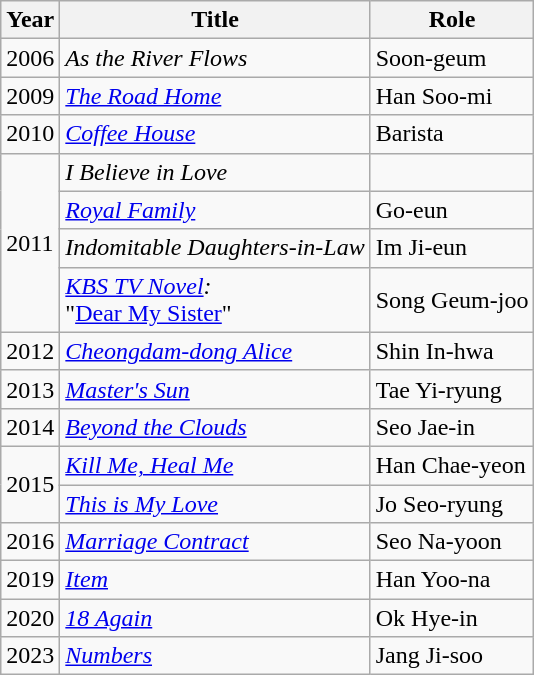<table class="wikitable">
<tr>
<th>Year</th>
<th>Title</th>
<th>Role</th>
</tr>
<tr>
<td>2006</td>
<td><em>As the River Flows</em></td>
<td>Soon-geum</td>
</tr>
<tr>
<td>2009</td>
<td><em><a href='#'>The Road Home</a></em></td>
<td>Han Soo-mi</td>
</tr>
<tr>
<td>2010</td>
<td><em><a href='#'>Coffee House</a></em></td>
<td>Barista</td>
</tr>
<tr>
<td rowspan=4>2011</td>
<td><em>I Believe in Love</em> </td>
<td></td>
</tr>
<tr>
<td><em><a href='#'>Royal Family</a></em></td>
<td>Go-eun</td>
</tr>
<tr>
<td><em>Indomitable Daughters-in-Law</em></td>
<td>Im Ji-eun</td>
</tr>
<tr>
<td><em><a href='#'>KBS TV Novel</a>:</em><br>"<a href='#'>Dear My Sister</a>"</td>
<td>Song Geum-joo</td>
</tr>
<tr>
<td>2012</td>
<td><em><a href='#'>Cheongdam-dong Alice</a></em></td>
<td>Shin In-hwa</td>
</tr>
<tr>
<td>2013</td>
<td><em><a href='#'>Master's Sun</a></em></td>
<td>Tae Yi-ryung</td>
</tr>
<tr>
<td>2014</td>
<td><em><a href='#'>Beyond the Clouds</a></em></td>
<td>Seo Jae-in</td>
</tr>
<tr>
<td rowspan=2>2015</td>
<td><em><a href='#'>Kill Me, Heal Me</a></em></td>
<td>Han Chae-yeon</td>
</tr>
<tr>
<td><em><a href='#'>This is My Love</a></em></td>
<td>Jo Seo-ryung</td>
</tr>
<tr>
<td>2016</td>
<td><em><a href='#'>Marriage Contract</a></em></td>
<td>Seo Na-yoon</td>
</tr>
<tr>
<td>2019</td>
<td><em><a href='#'>Item</a></em></td>
<td>Han Yoo-na</td>
</tr>
<tr>
<td>2020</td>
<td><em><a href='#'>18 Again</a></em></td>
<td>Ok Hye-in</td>
</tr>
<tr>
<td>2023</td>
<td><em><a href='#'>Numbers</a></em></td>
<td>Jang Ji-soo</td>
</tr>
</table>
